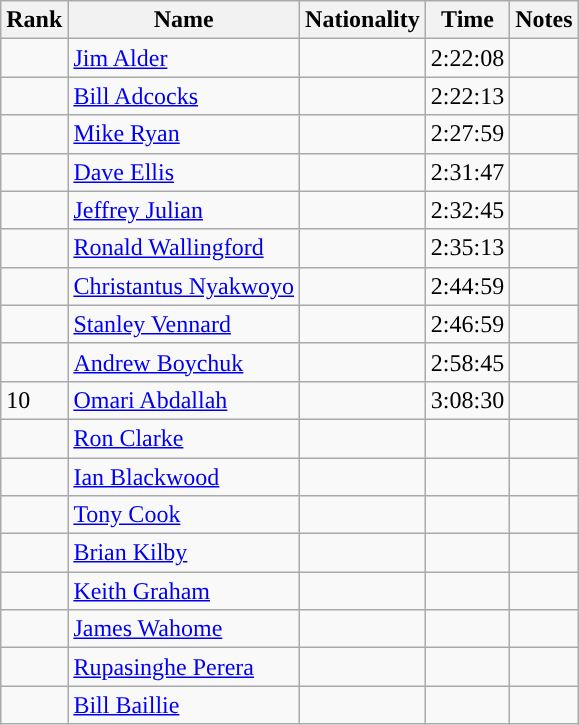<table class="wikitable sortable">
<tr>
<th scope="col">Rank</th>
<th scope="col">Name</th>
<th scope="col">Nationality</th>
<th scope="col">Time</th>
<th scope="col">Notes</th>
</tr>
<tr>
<td></td>
<td align=left><a href='#'>Jim Alder</a></td>
<td align=left></td>
<td>2:22:08</td>
<td></td>
</tr>
<tr>
<td></td>
<td align=left><a href='#'>Bill Adcocks</a></td>
<td align=left></td>
<td>2:22:13</td>
<td></td>
</tr>
<tr>
<td></td>
<td align=left><a href='#'>Mike Ryan</a></td>
<td align=left></td>
<td>2:27:59</td>
<td></td>
</tr>
<tr>
<td></td>
<td align=left><a href='#'>Dave Ellis</a></td>
<td align=left></td>
<td>2:31:47</td>
<td></td>
</tr>
<tr>
<td></td>
<td align=left><a href='#'>Jeffrey Julian</a></td>
<td align=left></td>
<td>2:32:45</td>
<td></td>
</tr>
<tr>
<td></td>
<td align=left><a href='#'>Ronald Wallingford</a></td>
<td align=left></td>
<td>2:35:13</td>
<td></td>
</tr>
<tr>
<td></td>
<td align=left><a href='#'>Christantus Nyakwoyo</a></td>
<td align=left></td>
<td>2:44:59</td>
<td></td>
</tr>
<tr>
<td></td>
<td align=left><a href='#'>Stanley Vennard</a></td>
<td align=left></td>
<td>2:46:59</td>
<td></td>
</tr>
<tr>
<td></td>
<td align=left><a href='#'>Andrew Boychuk</a></td>
<td align=left></td>
<td>2:58:45</td>
<td></td>
</tr>
<tr>
<td>10</td>
<td align=left><a href='#'>Omari Abdallah</a></td>
<td align=left></td>
<td>3:08:30</td>
<td></td>
</tr>
<tr>
<td></td>
<td align=left><a href='#'>Ron Clarke</a></td>
<td align=left></td>
<td></td>
<td></td>
</tr>
<tr>
<td></td>
<td align=left><a href='#'>Ian Blackwood</a></td>
<td align=left></td>
<td></td>
<td></td>
</tr>
<tr>
<td></td>
<td align=left><a href='#'>Tony Cook</a></td>
<td align=left></td>
<td></td>
<td></td>
</tr>
<tr>
<td></td>
<td align=left><a href='#'>Brian Kilby</a></td>
<td align=left></td>
<td></td>
<td></td>
</tr>
<tr>
<td></td>
<td align=left><a href='#'>Keith Graham</a></td>
<td align=left></td>
<td></td>
<td></td>
</tr>
<tr>
<td></td>
<td align=left><a href='#'>James Wahome</a></td>
<td align=left></td>
<td></td>
<td></td>
</tr>
<tr>
<td></td>
<td align=left><a href='#'>Rupasinghe Perera</a></td>
<td align=left></td>
<td></td>
<td></td>
</tr>
<tr>
<td></td>
<td align=left><a href='#'>Bill Baillie</a></td>
<td align=left></td>
<td></td>
<td></td>
</tr>
</table>
